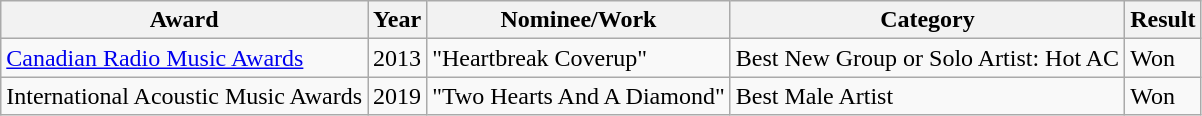<table class="wikitable">
<tr>
<th>Award</th>
<th>Year</th>
<th>Nominee/Work</th>
<th>Category</th>
<th>Result</th>
</tr>
<tr>
<td><a href='#'>Canadian Radio Music Awards</a></td>
<td>2013</td>
<td>"Heartbreak Coverup"</td>
<td>Best New Group or Solo Artist: Hot AC</td>
<td>Won</td>
</tr>
<tr>
<td>International Acoustic Music Awards</td>
<td>2019</td>
<td>"Two Hearts And A Diamond"</td>
<td>Best Male Artist</td>
<td>Won</td>
</tr>
</table>
